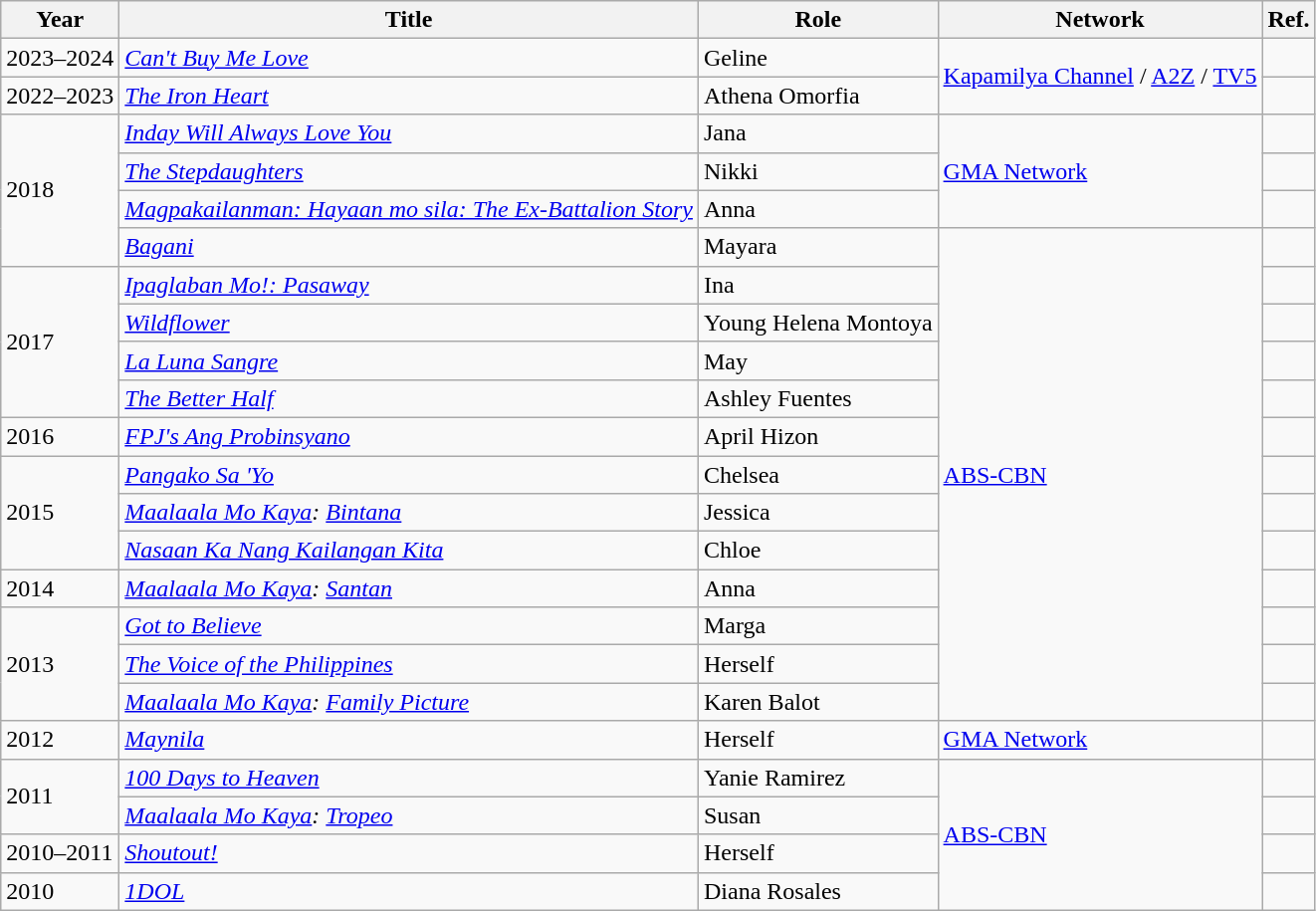<table class="wikitable sortable">
<tr>
<th>Year</th>
<th>Title</th>
<th>Role</th>
<th>Network</th>
<th>Ref.</th>
</tr>
<tr>
<td>2023–2024</td>
<td><em><a href='#'>Can't Buy Me Love</a></em></td>
<td>Geline</td>
<td rowspan=2><a href='#'>Kapamilya Channel</a> / <a href='#'>A2Z</a> / <a href='#'>TV5</a></td>
<td></td>
</tr>
<tr>
<td>2022–2023</td>
<td><em><a href='#'>The Iron Heart</a></em></td>
<td>Athena Omorfia</td>
<td></td>
</tr>
<tr>
<td rowspan="4">2018</td>
<td><em><a href='#'>Inday Will Always Love You</a></em></td>
<td>Jana</td>
<td rowspan=3><a href='#'>GMA Network</a></td>
<td></td>
</tr>
<tr>
<td><em><a href='#'>The Stepdaughters</a></em></td>
<td>Nikki</td>
<td></td>
</tr>
<tr>
<td><a href='#'><em>Magpakailanman: Hayaan mo sila: The Ex-Battalion Story</em></a></td>
<td>Anna</td>
<td></td>
</tr>
<tr>
<td><a href='#'><em>Bagani</em></a></td>
<td>Mayara</td>
<td rowspan=13><a href='#'>ABS-CBN</a></td>
<td></td>
</tr>
<tr>
<td rowspan="4">2017</td>
<td><a href='#'><em>Ipaglaban Mo!: Pasaway</em></a></td>
<td>Ina</td>
<td></td>
</tr>
<tr>
<td><a href='#'><em>Wildflower</em></a></td>
<td>Young Helena Montoya</td>
<td></td>
</tr>
<tr>
<td><em><a href='#'>La Luna Sangre</a></em></td>
<td>May</td>
<td></td>
</tr>
<tr>
<td><a href='#'><em>The Better Half</em></a></td>
<td>Ashley Fuentes</td>
<td></td>
</tr>
<tr>
<td>2016</td>
<td><em><a href='#'>FPJ's Ang Probinsyano</a></em></td>
<td>April Hizon</td>
<td></td>
</tr>
<tr>
<td rowspan="3">2015</td>
<td><a href='#'><em>Pangako Sa 'Yo</em></a></td>
<td>Chelsea</td>
<td></td>
</tr>
<tr>
<td><em><a href='#'>Maalaala Mo Kaya</a>: <a href='#'>Bintana</a></em></td>
<td>Jessica</td>
<td></td>
</tr>
<tr>
<td><em><a href='#'>Nasaan Ka Nang Kailangan Kita</a></em></td>
<td>Chloe</td>
<td></td>
</tr>
<tr>
<td>2014</td>
<td><em><a href='#'>Maalaala Mo Kaya</a>: <a href='#'>Santan</a></em></td>
<td>Anna</td>
<td></td>
</tr>
<tr>
<td rowspan="3">2013</td>
<td><em><a href='#'>Got to Believe</a></em></td>
<td>Marga</td>
<td></td>
</tr>
<tr>
<td><em><a href='#'>The Voice of the Philippines</a></em></td>
<td>Herself</td>
<td></td>
</tr>
<tr>
<td><em><a href='#'>Maalaala Mo Kaya</a>: <a href='#'>Family Picture</a></em></td>
<td>Karen Balot</td>
<td></td>
</tr>
<tr>
<td>2012</td>
<td><em><a href='#'>Maynila</a></em></td>
<td>Herself</td>
<td><a href='#'>GMA Network</a></td>
<td></td>
</tr>
<tr>
<td rowspan="2">2011</td>
<td><em><a href='#'>100 Days to Heaven</a></em></td>
<td>Yanie Ramirez</td>
<td rowspan=4><a href='#'>ABS-CBN</a></td>
<td></td>
</tr>
<tr>
<td><em><a href='#'>Maalaala Mo Kaya</a>: <a href='#'>Tropeo</a></em></td>
<td>Susan</td>
<td></td>
</tr>
<tr>
<td>2010–2011</td>
<td><em><a href='#'>Shoutout!</a></em></td>
<td>Herself</td>
<td></td>
</tr>
<tr>
<td>2010</td>
<td><em><a href='#'>1DOL</a></em></td>
<td>Diana Rosales</td>
<td></td>
</tr>
</table>
